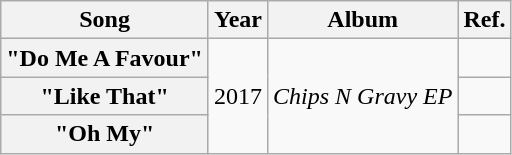<table class="wikitable plainrowheaders">
<tr>
<th scope="col">Song</th>
<th scope="col">Year</th>
<th scope="col">Album</th>
<th scope="col">Ref.</th>
</tr>
<tr>
<th scope="row">"Do Me A Favour"</th>
<td rowspan="3">2017</td>
<td rowspan="3"><em>Chips N Gravy EP</em></td>
<td></td>
</tr>
<tr>
<th scope="row">"Like That"</th>
<td></td>
</tr>
<tr>
<th scope="row">"Oh My"</th>
<td></td>
</tr>
</table>
